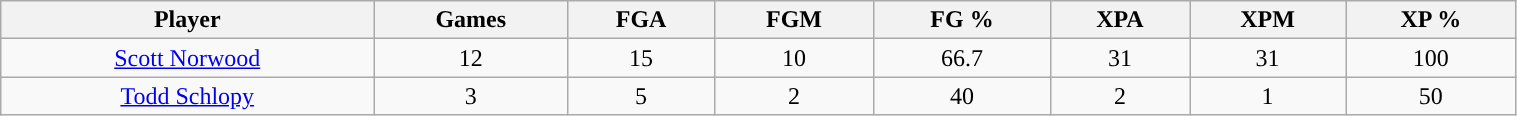<table class="wikitable" style="width:80%;">
<tr>
<th>Player</th>
<th>Games</th>
<th>FGA</th>
<th>FGM</th>
<th>FG %</th>
<th>XPA</th>
<th>XPM</th>
<th>XP %</th>
</tr>
<tr style="text-align:center;" bgcolor="">
<td><a href='#'>Scott Norwood</a></td>
<td>12</td>
<td>15</td>
<td>10</td>
<td>66.7</td>
<td>31</td>
<td>31</td>
<td>100</td>
</tr>
<tr style="text-align:center;" bgcolor="">
<td><a href='#'>Todd Schlopy</a></td>
<td>3</td>
<td>5</td>
<td>2</td>
<td>40</td>
<td>2</td>
<td>1</td>
<td>50</td>
</tr>
</table>
